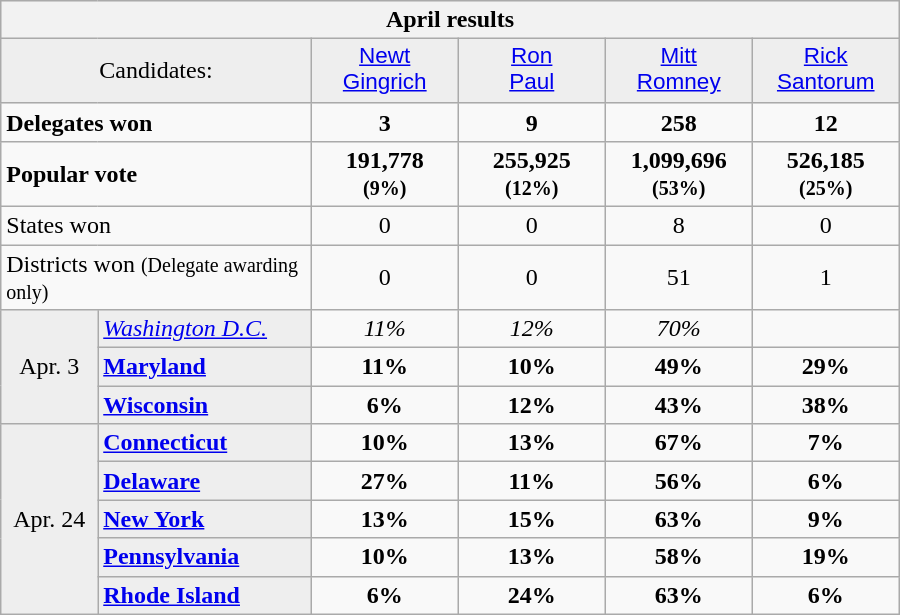<table class="wikitable" style="text-align:center; width:600px">
<tr style="text-align:center; background:#e9e9e9;">
<th colspan="6"><strong>April results</strong></th>
</tr>
<tr style="background:#eee;">
<td style="width:212px;" colspan="2">Candidates:</td>
<td style="width:97px; padding:2px 0 6px; font:15px georgia,arial;"><a href='#'>Newt<br>Gingrich</a></td>
<td style="width:97px; padding:2px 0 6px; font:15px georgia,arial;"><a href='#'>Ron<br>Paul</a></td>
<td style="width:97px; padding:2px 0 6px; font:15px georgia,arial;"><a href='#'>Mitt<br>Romney</a></td>
<td style="width:97px; padding:2px 0 6px; font:15px georgia,arial;"><a href='#'>Rick<br>Santorum</a></td>
</tr>
<tr>
<td style="text-align:left;" colspan="2"><strong>Delegates won</strong></td>
<td> <strong>3</strong></td>
<td> <strong>9</strong></td>
<td> <strong>258</strong></td>
<td> <strong>12</strong></td>
</tr>
<tr>
<td style="text-align:left;" colspan="2"><strong>Popular vote</strong></td>
<td> <strong>191,778<br><small>(9%)</small></strong></td>
<td> <strong>255,925<br><small>(12%)</small></strong></td>
<td> <strong>1,099,696<br><small>(53%)</small></strong></td>
<td> <strong>526,185<br><small>(25%)</small></strong></td>
</tr>
<tr>
<td style="text-align:left;" colspan="2">States won</td>
<td> 0</td>
<td> 0</td>
<td> 8</td>
<td> 0</td>
</tr>
<tr>
<td style="text-align:left;" colspan="2">Districts won <small>(Delegate awarding only)</small></td>
<td> 0</td>
<td> 0</td>
<td> 51</td>
<td> 1</td>
</tr>
<tr>
<td rowspan="3" style="background:#eee;">Apr. 3</td>
<td style="background:#eee; text-align:left;"><em><a href='#'>Washington D.C.</a></em></td>
<td> <em>11%</em></td>
<td> <em>12%</em></td>
<td><em>70%</em></td>
<td></td>
</tr>
<tr>
<td style="background:#eee; text-align:left;"><strong><a href='#'>Maryland</a></strong></td>
<td> <strong>11%</strong></td>
<td> <strong>10%</strong></td>
<td><strong>49%</strong></td>
<td> <strong>29%</strong></td>
</tr>
<tr>
<td style="background:#eee; text-align:left;"><strong><a href='#'>Wisconsin</a></strong></td>
<td> <strong>6%</strong></td>
<td> <strong>12%</strong></td>
<td><strong>43%</strong></td>
<td> <strong>38%</strong></td>
</tr>
<tr>
<td rowspan="5" style="background:#eee;">Apr. 24</td>
<td style="background:#eee; text-align:left;"><strong><a href='#'>Connecticut</a></strong></td>
<td> <strong>10%</strong></td>
<td> <strong>13%</strong></td>
<td><strong>67%</strong></td>
<td> <strong>7%</strong></td>
</tr>
<tr>
<td style="background:#eee; text-align:left;"><strong><a href='#'>Delaware</a></strong></td>
<td> <strong>27%</strong></td>
<td> <strong>11%</strong></td>
<td><strong>56%</strong></td>
<td> <strong>6%</strong></td>
</tr>
<tr>
<td style="background:#eee; text-align:left;"><strong><a href='#'>New York</a></strong></td>
<td> <strong>13%</strong></td>
<td> <strong>15%</strong></td>
<td><strong>63%</strong></td>
<td> <strong>9%</strong></td>
</tr>
<tr>
<td style="background:#eee; text-align:left;"><strong><a href='#'>Pennsylvania</a></strong></td>
<td> <strong>10%</strong></td>
<td> <strong>13%</strong></td>
<td><strong>58%</strong></td>
<td> <strong>19%</strong></td>
</tr>
<tr>
<td style="background:#eee; text-align:left;"><strong><a href='#'>Rhode Island</a></strong></td>
<td> <strong>6%</strong></td>
<td> <strong>24%</strong></td>
<td><strong>63%</strong></td>
<td> <strong>6%</strong></td>
</tr>
</table>
